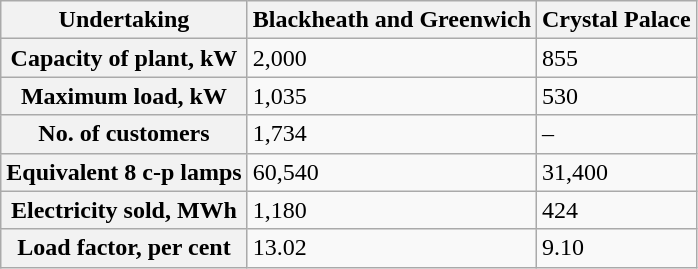<table class="wikitable">
<tr>
<th>Undertaking</th>
<th>Blackheath and Greenwich</th>
<th>Crystal Palace</th>
</tr>
<tr>
<th>Capacity of plant, kW</th>
<td>2,000</td>
<td>855</td>
</tr>
<tr>
<th>Maximum load, kW</th>
<td>1,035</td>
<td>530</td>
</tr>
<tr>
<th>No. of customers</th>
<td>1,734</td>
<td>–</td>
</tr>
<tr>
<th>Equivalent 8 c-p lamps</th>
<td>60,540</td>
<td>31,400</td>
</tr>
<tr>
<th>Electricity sold, MWh</th>
<td>1,180</td>
<td>424</td>
</tr>
<tr>
<th>Load factor, per cent</th>
<td>13.02</td>
<td>9.10</td>
</tr>
</table>
